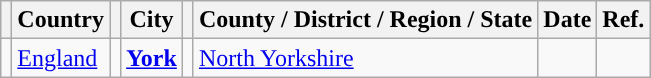<table class="wikitable">
<tr>
<th style="background:"></th>
<th style="background:  width:130px;"><span> Country</span></th>
<th style="background:"></th>
<th style="background:">City</th>
<th style="background:"></th>
<th style="background: width:110px;"><span> County / District / Region / State	</span></th>
<th style="background: width:40px;"><span> Date	</span></th>
<th style="background: width:40px;"><span> Ref.	</span></th>
</tr>
<tr>
<td Colspan=1></td>
<td Colspan=1><a href='#'>England</a></td>
<td Colspan=1></td>
<td Colspan=1><strong><a href='#'>York</a></strong></td>
<td Colspan=1></td>
<td Colspan=1><a href='#'>North Yorkshire</a></td>
<td Colspan=1></td>
<td Colspan=1></td>
</tr>
</table>
